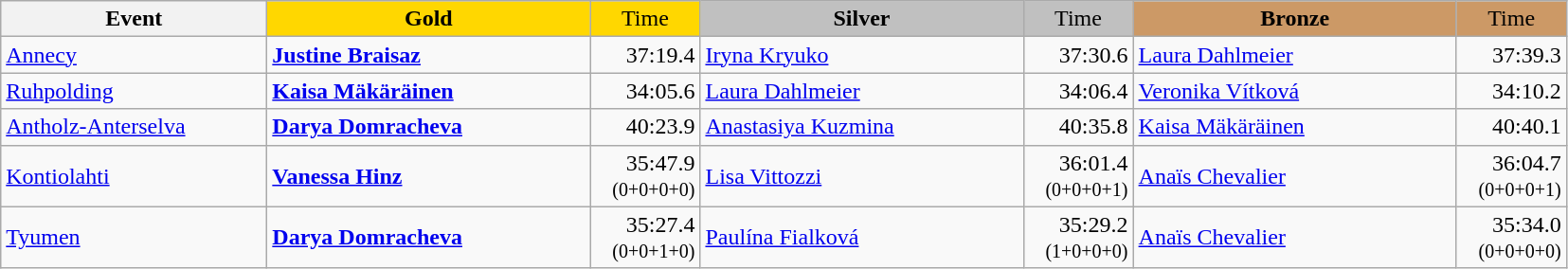<table class="wikitable">
<tr>
<th width="180">Event</th>
<th width="220" style="background:gold">Gold</th>
<th width="70" style="background:gold;font-weight:normal">Time</th>
<th width="220" style="background:silver">Silver</th>
<th width="70" style="background:silver;font-weight:normal">Time</th>
<th width="220" style="background:#CC9966">Bronze</th>
<th width="70" style="background:#CC9966;font-weight:normal">Time</th>
</tr>
<tr>
<td><a href='#'>Annecy</a><br></td>
<td><strong><a href='#'>Justine Braisaz</a></strong><br></td>
<td align="right">37:19.4 <br> </td>
<td><a href='#'>Iryna Kryuko</a><br></td>
<td align="right">37:30.6 <br> </td>
<td><a href='#'>Laura Dahlmeier</a><br></td>
<td align="right">37:39.3 <br> </td>
</tr>
<tr>
<td><a href='#'>Ruhpolding</a><br></td>
<td><strong><a href='#'>Kaisa Mäkäräinen</a></strong><br></td>
<td align="right">34:05.6 <br> </td>
<td><a href='#'>Laura Dahlmeier</a><br></td>
<td align="right">34:06.4 <br> </td>
<td><a href='#'>Veronika Vítková</a><br></td>
<td align="right">34:10.2 <br> </td>
</tr>
<tr>
<td><a href='#'>Antholz-Anterselva</a><br></td>
<td><strong><a href='#'>Darya Domracheva</a></strong><br></td>
<td align="right">40:23.9 <br> </td>
<td><a href='#'>Anastasiya Kuzmina</a><br></td>
<td align="right">40:35.8 <br> </td>
<td><a href='#'>Kaisa Mäkäräinen</a><br></td>
<td align="right">40:40.1 <br> </td>
</tr>
<tr>
<td><a href='#'>Kontiolahti</a><br></td>
<td><strong><a href='#'>Vanessa Hinz</a></strong><br><small></small></td>
<td align="right">35:47.9<br><small>(0+0+0+0)</small></td>
<td><a href='#'>Lisa Vittozzi</a><br><small></small></td>
<td align="right">36:01.4<br><small>(0+0+0+1)</small></td>
<td><a href='#'>Anaïs Chevalier</a><br><small></small></td>
<td align="right">36:04.7<br><small>(0+0+0+1)</small></td>
</tr>
<tr>
<td><a href='#'>Tyumen</a><br></td>
<td><strong><a href='#'>Darya Domracheva</a></strong><br><small></small></td>
<td align="right">35:27.4<br><small>(0+0+1+0)</small></td>
<td><a href='#'>Paulína Fialková</a><br><small></small></td>
<td align="right">35:29.2<br><small>(1+0+0+0)</small></td>
<td><a href='#'>Anaïs Chevalier</a><br><small></small></td>
<td align="right">35:34.0<br><small>(0+0+0+0)</small></td>
</tr>
</table>
